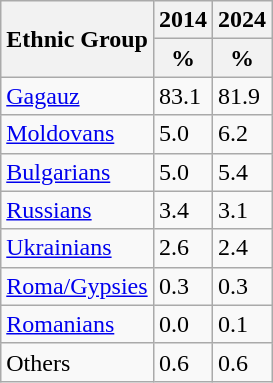<table class="wikitable">
<tr>
<th rowspan="2"><strong>Ethnic Group</strong></th>
<th>2014</th>
<th>2024</th>
</tr>
<tr>
<th><strong>%</strong></th>
<th><strong>%</strong></th>
</tr>
<tr>
<td><a href='#'>Gagauz</a></td>
<td>83.1</td>
<td>81.9</td>
</tr>
<tr>
<td><a href='#'>Moldovans</a></td>
<td>5.0</td>
<td>6.2</td>
</tr>
<tr>
<td><a href='#'>Bulgarians</a></td>
<td>5.0</td>
<td>5.4</td>
</tr>
<tr>
<td><a href='#'>Russians</a></td>
<td>3.4</td>
<td>3.1</td>
</tr>
<tr>
<td><a href='#'>Ukrainians</a></td>
<td>2.6</td>
<td>2.4</td>
</tr>
<tr>
<td><a href='#'>Roma/Gypsies</a></td>
<td>0.3</td>
<td>0.3</td>
</tr>
<tr>
<td><a href='#'>Romanians</a></td>
<td>0.0</td>
<td>0.1</td>
</tr>
<tr>
<td>Others</td>
<td>0.6</td>
<td>0.6</td>
</tr>
</table>
